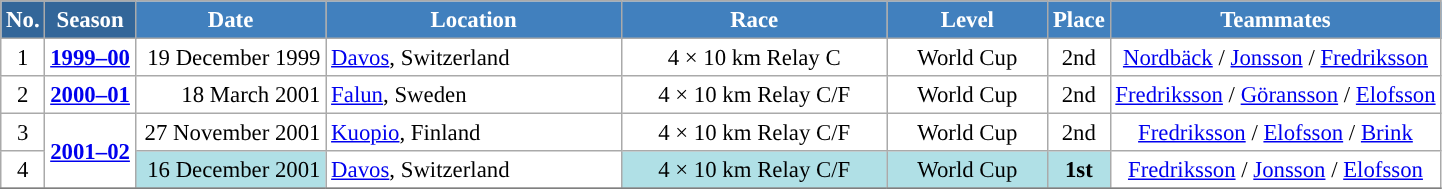<table class="wikitable sortable" style="font-size:95%; text-align:center; border:grey solid 1px; border-collapse:collapse; background:#ffffff;">
<tr style="background:#efefef;">
<th style="background-color:#369; color:white;">No.</th>
<th style="background-color:#369; color:white;">Season</th>
<th style="background-color:#4180be; color:white; width:120px;">Date</th>
<th style="background-color:#4180be; color:white; width:190px;">Location</th>
<th style="background-color:#4180be; color:white; width:170px;">Race</th>
<th style="background-color:#4180be; color:white; width:100px;">Level</th>
<th style="background-color:#4180be; color:white;">Place</th>
<th style="background-color:#4180be; color:white;">Teammates</th>
</tr>
<tr>
<td align=center>1</td>
<td rowspan=1 align=center><strong><a href='#'>1999–00</a></strong></td>
<td align=right>19 December 1999</td>
<td align=left> <a href='#'>Davos</a>, Switzerland</td>
<td>4 × 10 km Relay C</td>
<td>World Cup</td>
<td>2nd</td>
<td><a href='#'>Nordbäck</a> / <a href='#'>Jonsson</a> / <a href='#'>Fredriksson</a></td>
</tr>
<tr>
<td align=center>2</td>
<td rowspan=1 align=center><strong><a href='#'>2000–01</a></strong></td>
<td align=right>18 March 2001</td>
<td align=left> <a href='#'>Falun</a>, Sweden</td>
<td>4 × 10 km Relay C/F</td>
<td>World Cup</td>
<td>2nd</td>
<td><a href='#'>Fredriksson</a> / <a href='#'>Göransson</a> / <a href='#'>Elofsson</a></td>
</tr>
<tr>
<td align=center>3</td>
<td rowspan=2 align=center><strong><a href='#'>2001–02</a></strong></td>
<td align=right>27 November 2001</td>
<td align=left> <a href='#'>Kuopio</a>, Finland</td>
<td>4 × 10 km Relay C/F</td>
<td>World Cup</td>
<td>2nd</td>
<td><a href='#'>Fredriksson</a> / <a href='#'>Elofsson</a> / <a href='#'>Brink</a></td>
</tr>
<tr>
<td align=center>4</td>
<td bgcolor="#BOEOE6" align=right>16 December 2001</td>
<td align=left> <a href='#'>Davos</a>, Switzerland</td>
<td bgcolor="#BOEOE6" align=center>4 × 10 km Relay C/F</td>
<td bgcolor="#BOEOE6">World Cup</td>
<td bgcolor="#BOEOE6"><strong>1st</strong></td>
<td><a href='#'>Fredriksson</a> / <a href='#'>Jonsson</a> / <a href='#'>Elofsson</a></td>
</tr>
<tr>
</tr>
</table>
